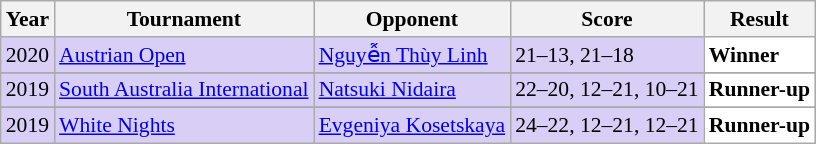<table class="sortable wikitable" style="font-size: 90%;">
<tr>
<th>Year</th>
<th>Tournament</th>
<th>Opponent</th>
<th>Score</th>
<th>Result</th>
</tr>
<tr style="background:#D8CEF6">
<td align="center">2020</td>
<td align="left"><a href='#'>Austrian Open</a></td>
<td align="left"> <a href='#'>Nguyễn Thùy Linh</a></td>
<td align="left">21–13, 21–18</td>
<td style="text-align:left; background:white"> <strong>Winner</strong></td>
</tr>
<tr>
</tr>
<tr style="background:#D8CEF6">
<td align="center">2019</td>
<td align="left"><a href='#'>South Australia International</a></td>
<td align="left"> <a href='#'>Natsuki Nidaira</a></td>
<td align="left">22–20, 12–21, 10–21</td>
<td style="text-align:left; background:white"> <strong>Runner-up</strong></td>
</tr>
<tr>
</tr>
<tr style="background:#D8CEF6">
<td align="center">2019</td>
<td align="left"><a href='#'>White Nights</a></td>
<td align="left"> <a href='#'>Evgeniya Kosetskaya</a></td>
<td align="left">24–22, 12–21, 12–21</td>
<td style="text-align:left; background:white"> <strong>Runner-up</strong></td>
</tr>
</table>
